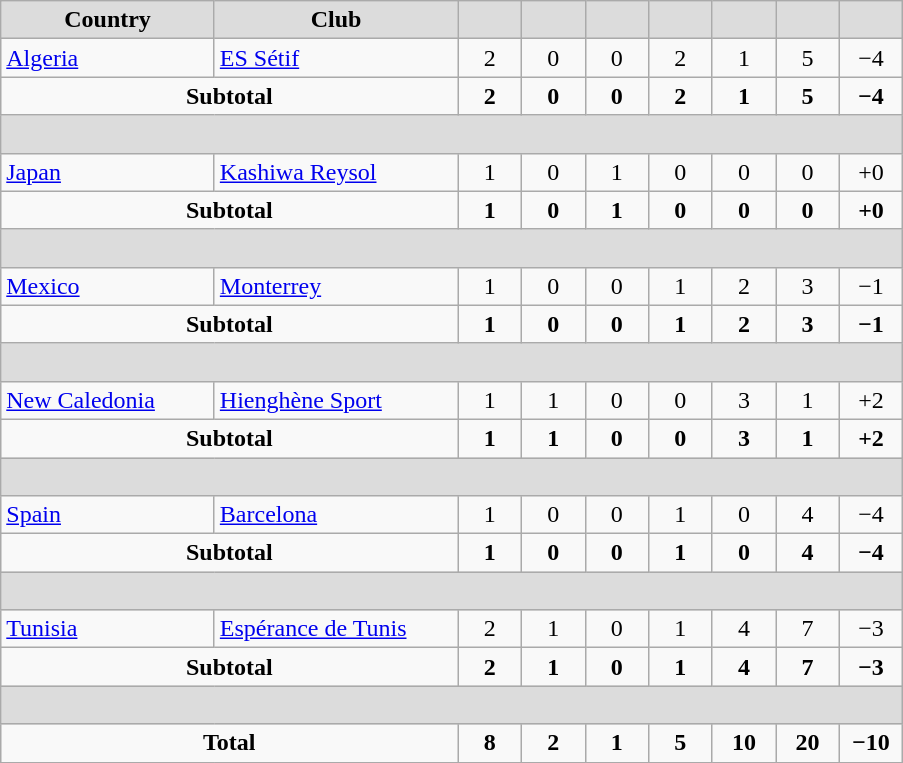<table class="wikitable" style="text-align: center;">
<tr>
<th width="135" style="background:#DCDCDC">Country</th>
<th width="155" style="background:#DCDCDC">Club</th>
<th width="35" style="background:#DCDCDC"></th>
<th width="35" style="background:#DCDCDC"></th>
<th width="35" style="background:#DCDCDC"></th>
<th width="35" style="background:#DCDCDC"></th>
<th width="35" style="background:#DCDCDC"></th>
<th width="35" style="background:#DCDCDC"></th>
<th width="35" style="background:#DCDCDC"></th>
</tr>
<tr>
<td align=left> <a href='#'>Algeria</a></td>
<td align=left><a href='#'>ES Sétif</a></td>
<td>2</td>
<td>0</td>
<td>0</td>
<td>2</td>
<td>1</td>
<td>5</td>
<td>−4</td>
</tr>
<tr>
<td colspan=2 align-"center"><strong>Subtotal</strong></td>
<td><strong>2</strong></td>
<td><strong>0</strong></td>
<td><strong>0</strong></td>
<td><strong>2</strong></td>
<td><strong>1</strong></td>
<td><strong>5</strong></td>
<td><strong>−4</strong></td>
</tr>
<tr>
<th colspan=9 height="18" style="background:#DCDCDC"></th>
</tr>
<tr>
<td align=left> <a href='#'>Japan</a></td>
<td align=left><a href='#'>Kashiwa Reysol</a></td>
<td>1</td>
<td>0</td>
<td>1</td>
<td>0</td>
<td>0</td>
<td>0</td>
<td>+0</td>
</tr>
<tr>
<td colspan=2 align-"center"><strong>Subtotal</strong></td>
<td><strong>1</strong></td>
<td><strong>0</strong></td>
<td><strong>1</strong></td>
<td><strong>0</strong></td>
<td><strong>0</strong></td>
<td><strong>0</strong></td>
<td><strong>+0</strong></td>
</tr>
<tr>
<th colspan=9 height="18" style="background:#DCDCDC"></th>
</tr>
<tr>
<td align=left> <a href='#'>Mexico</a></td>
<td align=left><a href='#'>Monterrey</a></td>
<td>1</td>
<td>0</td>
<td>0</td>
<td>1</td>
<td>2</td>
<td>3</td>
<td>−1</td>
</tr>
<tr>
<td colspan=2 align-"center"><strong>Subtotal</strong></td>
<td><strong>1</strong></td>
<td><strong>0</strong></td>
<td><strong>0</strong></td>
<td><strong>1</strong></td>
<td><strong>2</strong></td>
<td><strong>3</strong></td>
<td><strong>−1</strong></td>
</tr>
<tr>
<th colspan=9 height="18" style="background:#DCDCDC"></th>
</tr>
<tr>
<td align=left> <a href='#'>New Caledonia</a></td>
<td align=left><a href='#'>Hienghène Sport</a></td>
<td>1</td>
<td>1</td>
<td>0</td>
<td>0</td>
<td>3</td>
<td>1</td>
<td>+2</td>
</tr>
<tr>
<td colspan=2 align-"center"><strong>Subtotal</strong></td>
<td><strong>1</strong></td>
<td><strong>1</strong></td>
<td><strong>0</strong></td>
<td><strong>0</strong></td>
<td><strong>3</strong></td>
<td><strong>1</strong></td>
<td><strong>+2</strong></td>
</tr>
<tr>
<th colspan=9 height="18" style="background:#DCDCDC"></th>
</tr>
<tr>
<td align=left> <a href='#'>Spain</a></td>
<td align=left><a href='#'>Barcelona</a></td>
<td>1</td>
<td>0</td>
<td>0</td>
<td>1</td>
<td>0</td>
<td>4</td>
<td>−4</td>
</tr>
<tr>
<td colspan=2 align-"center"><strong>Subtotal</strong></td>
<td><strong>1</strong></td>
<td><strong>0</strong></td>
<td><strong>0</strong></td>
<td><strong>1</strong></td>
<td><strong>0</strong></td>
<td><strong>4</strong></td>
<td><strong>−4</strong></td>
</tr>
<tr>
<th colspan=9 height="18" style="background:#DCDCDC"></th>
</tr>
<tr>
<td align=left> <a href='#'>Tunisia</a></td>
<td align=left><a href='#'>Espérance de Tunis</a></td>
<td>2</td>
<td>1</td>
<td>0</td>
<td>1</td>
<td>4</td>
<td>7</td>
<td>−3</td>
</tr>
<tr>
<td colspan=2 align-"center"><strong>Subtotal</strong></td>
<td><strong>2</strong></td>
<td><strong>1</strong></td>
<td><strong>0</strong></td>
<td><strong>1</strong></td>
<td><strong>4</strong></td>
<td><strong>7</strong></td>
<td><strong>−3</strong></td>
</tr>
<tr>
<th colspan=9 height="18" style="background:#DCDCDC"></th>
</tr>
<tr>
<td colspan=2 align-"center"><strong>Total</strong></td>
<td><strong>8</strong></td>
<td><strong>2</strong></td>
<td><strong>1</strong></td>
<td><strong>5</strong></td>
<td><strong>10</strong></td>
<td><strong>20</strong></td>
<td><strong>−10</strong></td>
</tr>
<tr>
</tr>
</table>
